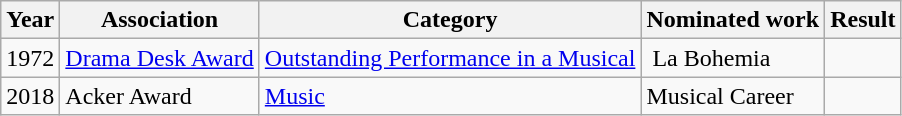<table class="wikitable sortable">
<tr>
<th>Year</th>
<th>Association</th>
<th>Category</th>
<th>Nominated work</th>
<th>Result</th>
</tr>
<tr>
<td>1972</td>
<td><a href='#'>Drama Desk Award</a></td>
<td><a href='#'>Outstanding Performance in a Musical</a></td>
<td> La Bohemia</td>
<td></td>
</tr>
<tr>
<td>2018</td>
<td>Acker Award</td>
<td><a href='#'>Music</a></td>
<td>Musical Career</td>
<td></td>
</tr>
</table>
